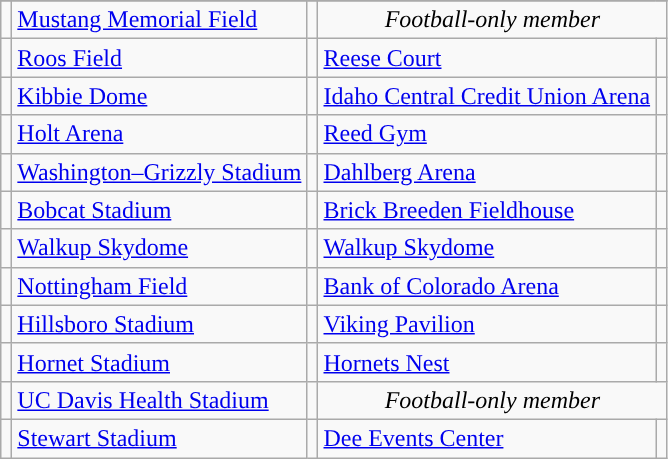<table class="wikitable sortable">
<tr>
</tr>
<tr>
<td style="text-align:center; "><a href='#'></a></td>
<td><a href='#'>Mustang Memorial Field</a></td>
<td></td>
<td colspan=2 align=center><em>Football-only member</em></td>
</tr>
<tr>
<td style="text-align:center; "><a href='#'></a></td>
<td><a href='#'>Roos Field</a></td>
<td></td>
<td><a href='#'>Reese Court</a></td>
<td></td>
</tr>
<tr>
<td style="text-align:center; "><a href='#'></a></td>
<td><a href='#'>Kibbie Dome</a></td>
<td></td>
<td><a href='#'>Idaho Central Credit Union Arena</a></td>
<td></td>
</tr>
<tr>
<td style="text-align:center; "><a href='#'></a></td>
<td><a href='#'>Holt Arena</a></td>
<td></td>
<td><a href='#'>Reed Gym</a></td>
<td></td>
</tr>
<tr>
<td style="text-align:center; "><a href='#'></a></td>
<td><a href='#'>Washington–Grizzly Stadium</a></td>
<td></td>
<td><a href='#'>Dahlberg Arena</a></td>
<td></td>
</tr>
<tr>
<td style="text-align:center; "><a href='#'></a></td>
<td><a href='#'>Bobcat Stadium</a></td>
<td></td>
<td><a href='#'>Brick Breeden Fieldhouse</a></td>
<td></td>
</tr>
<tr>
<td style="text-align:center; "><a href='#'></a></td>
<td><a href='#'>Walkup Skydome</a></td>
<td></td>
<td><a href='#'>Walkup Skydome</a></td>
<td></td>
</tr>
<tr>
<td style="text-align:center; "><a href='#'></a></td>
<td><a href='#'>Nottingham Field</a></td>
<td></td>
<td><a href='#'>Bank of Colorado Arena</a></td>
<td></td>
</tr>
<tr>
<td style="text-align:center; "><a href='#'></a></td>
<td><a href='#'>Hillsboro Stadium</a></td>
<td></td>
<td><a href='#'>Viking Pavilion</a></td>
<td></td>
</tr>
<tr>
<td style="text-align:center; "><a href='#'></a></td>
<td><a href='#'>Hornet Stadium</a></td>
<td></td>
<td><a href='#'>Hornets Nest</a></td>
<td></td>
</tr>
<tr>
<td style="text-align:center; "><a href='#'></a></td>
<td><a href='#'>UC Davis Health Stadium</a></td>
<td></td>
<td colspan=2 align=center><em>Football-only member</em></td>
</tr>
<tr>
<td style="text-align:center; "><a href='#'></a></td>
<td><a href='#'>Stewart Stadium</a></td>
<td></td>
<td><a href='#'>Dee Events Center</a></td>
<td></td>
</tr>
</table>
